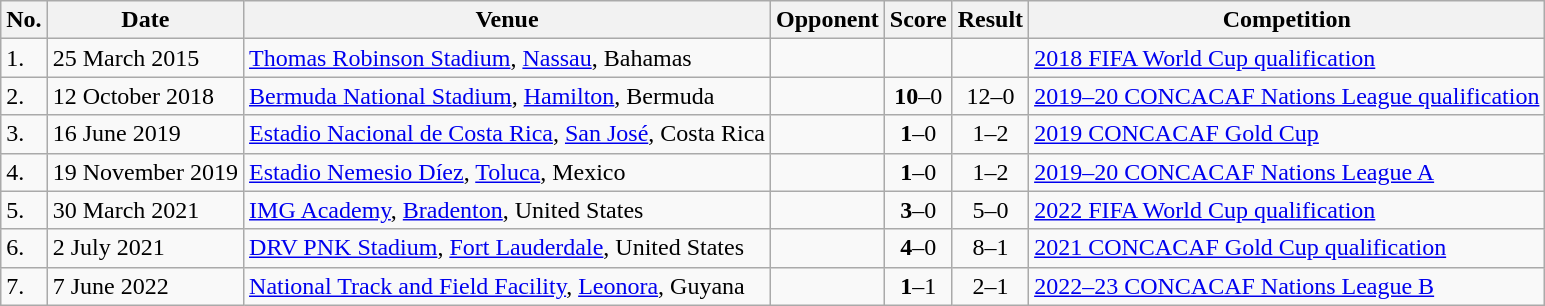<table class="wikitable">
<tr>
<th>No.</th>
<th>Date</th>
<th>Venue</th>
<th>Opponent</th>
<th>Score</th>
<th>Result</th>
<th>Competition</th>
</tr>
<tr>
<td>1.</td>
<td>25 March 2015</td>
<td><a href='#'>Thomas Robinson Stadium</a>, <a href='#'>Nassau</a>, Bahamas</td>
<td></td>
<td></td>
<td></td>
<td><a href='#'>2018 FIFA World Cup qualification</a></td>
</tr>
<tr>
<td>2.</td>
<td>12 October 2018</td>
<td><a href='#'>Bermuda National Stadium</a>, <a href='#'>Hamilton</a>, Bermuda</td>
<td></td>
<td align=center><strong>10</strong>–0</td>
<td align=center>12–0</td>
<td><a href='#'>2019–20 CONCACAF Nations League qualification</a></td>
</tr>
<tr>
<td>3.</td>
<td>16 June 2019</td>
<td><a href='#'>Estadio Nacional de Costa Rica</a>, <a href='#'>San José</a>, Costa Rica</td>
<td></td>
<td align=center><strong>1</strong>–0</td>
<td align=center>1–2</td>
<td><a href='#'>2019 CONCACAF Gold Cup</a></td>
</tr>
<tr>
<td>4.</td>
<td>19 November 2019</td>
<td><a href='#'>Estadio Nemesio Díez</a>, <a href='#'>Toluca</a>, Mexico</td>
<td></td>
<td align=center><strong>1</strong>–0</td>
<td align=center>1–2</td>
<td><a href='#'>2019–20 CONCACAF Nations League A</a></td>
</tr>
<tr>
<td>5.</td>
<td>30 March 2021</td>
<td><a href='#'>IMG Academy</a>, <a href='#'>Bradenton</a>, United States</td>
<td></td>
<td align=center><strong>3</strong>–0</td>
<td align=center>5–0</td>
<td><a href='#'>2022 FIFA World Cup qualification</a></td>
</tr>
<tr>
<td>6.</td>
<td>2 July 2021</td>
<td><a href='#'>DRV PNK Stadium</a>, <a href='#'>Fort Lauderdale</a>, United States</td>
<td></td>
<td align=center><strong>4</strong>–0</td>
<td align=center>8–1</td>
<td><a href='#'>2021 CONCACAF Gold Cup qualification</a></td>
</tr>
<tr>
<td>7.</td>
<td>7 June 2022</td>
<td><a href='#'>National Track and Field Facility</a>, <a href='#'>Leonora</a>, Guyana</td>
<td></td>
<td align=center><strong>1</strong>–1</td>
<td align=center>2–1</td>
<td><a href='#'>2022–23 CONCACAF Nations League B</a></td>
</tr>
</table>
